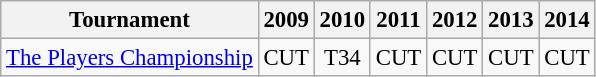<table class="wikitable" style="font-size:95%;text-align:center;">
<tr>
<th>Tournament</th>
<th>2009</th>
<th>2010</th>
<th>2011</th>
<th>2012</th>
<th>2013</th>
<th>2014</th>
</tr>
<tr>
<td align=left><a href='#'>The Players Championship</a></td>
<td>CUT</td>
<td>T34</td>
<td>CUT</td>
<td>CUT</td>
<td>CUT</td>
<td>CUT</td>
</tr>
</table>
